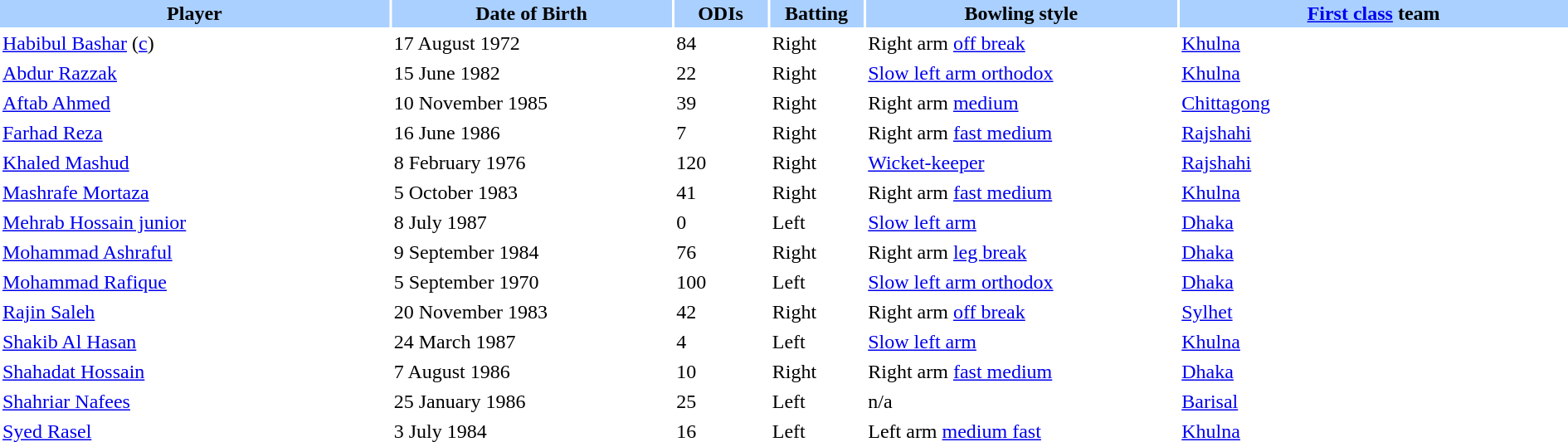<table border="0" cellspacing="2" cellpadding="2" style="width:100%;">
<tr style="background:#aad0ff;">
<th width=25%>Player</th>
<th width=18%>Date of Birth</th>
<th width=6%>ODIs</th>
<th width=6%>Batting</th>
<th width=20%>Bowling style</th>
<th width=25%><a href='#'>First class</a> team</th>
</tr>
<tr>
<td><a href='#'>Habibul Bashar</a> (<a href='#'>c</a>)</td>
<td>17 August 1972</td>
<td>84</td>
<td>Right</td>
<td>Right arm <a href='#'>off break</a></td>
<td><a href='#'>Khulna</a></td>
</tr>
<tr>
<td><a href='#'>Abdur Razzak</a></td>
<td>15 June 1982</td>
<td>22</td>
<td>Right</td>
<td><a href='#'>Slow left arm orthodox</a></td>
<td><a href='#'>Khulna</a></td>
</tr>
<tr>
<td><a href='#'>Aftab Ahmed</a></td>
<td>10 November 1985</td>
<td>39</td>
<td>Right</td>
<td>Right arm <a href='#'>medium</a></td>
<td><a href='#'>Chittagong</a></td>
</tr>
<tr>
<td><a href='#'>Farhad Reza</a></td>
<td>16 June 1986</td>
<td>7</td>
<td>Right</td>
<td>Right arm <a href='#'>fast medium</a></td>
<td><a href='#'>Rajshahi</a></td>
</tr>
<tr>
<td><a href='#'>Khaled Mashud</a></td>
<td>8 February 1976</td>
<td>120</td>
<td>Right</td>
<td><a href='#'>Wicket-keeper</a></td>
<td><a href='#'>Rajshahi</a></td>
</tr>
<tr>
<td><a href='#'>Mashrafe Mortaza</a></td>
<td>5 October 1983</td>
<td>41</td>
<td>Right</td>
<td>Right arm <a href='#'>fast medium</a></td>
<td><a href='#'>Khulna</a></td>
</tr>
<tr>
<td><a href='#'>Mehrab Hossain junior</a></td>
<td>8 July 1987</td>
<td>0</td>
<td>Left</td>
<td><a href='#'>Slow left arm</a></td>
<td><a href='#'>Dhaka</a></td>
</tr>
<tr>
<td><a href='#'>Mohammad Ashraful</a></td>
<td>9 September 1984</td>
<td>76</td>
<td>Right</td>
<td>Right arm <a href='#'>leg break</a></td>
<td><a href='#'>Dhaka</a></td>
</tr>
<tr>
<td><a href='#'>Mohammad Rafique</a></td>
<td>5 September 1970</td>
<td>100</td>
<td>Left</td>
<td><a href='#'>Slow left arm orthodox</a></td>
<td><a href='#'>Dhaka</a></td>
</tr>
<tr>
<td><a href='#'>Rajin Saleh</a></td>
<td>20 November 1983</td>
<td>42</td>
<td>Right</td>
<td>Right arm <a href='#'>off break</a></td>
<td><a href='#'>Sylhet</a></td>
</tr>
<tr>
<td><a href='#'>Shakib Al Hasan</a></td>
<td>24 March 1987</td>
<td>4</td>
<td>Left</td>
<td><a href='#'>Slow left arm</a></td>
<td><a href='#'>Khulna</a></td>
</tr>
<tr>
<td><a href='#'>Shahadat Hossain</a></td>
<td>7 August 1986</td>
<td>10</td>
<td>Right</td>
<td>Right arm <a href='#'>fast medium</a></td>
<td><a href='#'>Dhaka</a></td>
</tr>
<tr>
<td><a href='#'>Shahriar Nafees</a></td>
<td>25 January 1986</td>
<td>25</td>
<td>Left</td>
<td>n/a</td>
<td><a href='#'>Barisal</a></td>
</tr>
<tr>
<td><a href='#'>Syed Rasel</a></td>
<td>3 July 1984</td>
<td>16</td>
<td>Left</td>
<td>Left arm <a href='#'>medium fast</a></td>
<td><a href='#'>Khulna</a></td>
</tr>
</table>
